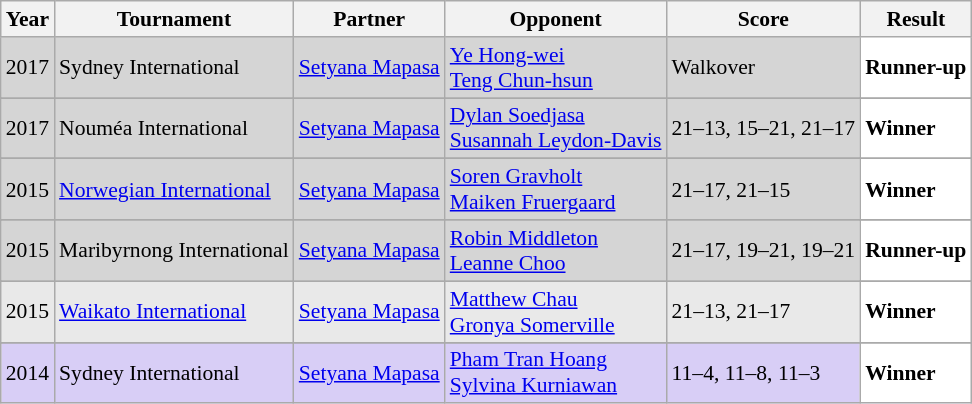<table class="sortable wikitable" style="font-size: 90%;">
<tr>
<th>Year</th>
<th>Tournament</th>
<th>Partner</th>
<th>Opponent</th>
<th>Score</th>
<th>Result</th>
</tr>
<tr style="background:#D5D5D5">
<td align="center">2017</td>
<td align="left">Sydney International</td>
<td align="left"> <a href='#'>Setyana Mapasa</a></td>
<td align="left"> <a href='#'>Ye Hong-wei</a> <br>  <a href='#'>Teng Chun-hsun</a></td>
<td align="left">Walkover</td>
<td style="text-align:left; background:white"> <strong>Runner-up</strong></td>
</tr>
<tr>
</tr>
<tr style="background:#D5D5D5">
<td align="center">2017</td>
<td align="left">Nouméa International</td>
<td align="left"> <a href='#'>Setyana Mapasa</a></td>
<td align="left"> <a href='#'>Dylan Soedjasa</a> <br>  <a href='#'>Susannah Leydon-Davis</a></td>
<td align="left">21–13, 15–21, 21–17</td>
<td style="text-align:left; background:white"> <strong>Winner</strong></td>
</tr>
<tr>
</tr>
<tr style="background:#D5D5D5">
<td align="center">2015</td>
<td align="left"><a href='#'>Norwegian International</a></td>
<td align="left"> <a href='#'>Setyana Mapasa</a></td>
<td align="left"> <a href='#'>Soren Gravholt</a> <br>  <a href='#'>Maiken Fruergaard</a></td>
<td align="left">21–17, 21–15</td>
<td style="text-align:left; background:white"> <strong>Winner</strong></td>
</tr>
<tr>
</tr>
<tr style="background:#D5D5D5">
<td align="center">2015</td>
<td align="left">Maribyrnong International</td>
<td align="left"> <a href='#'>Setyana Mapasa</a></td>
<td align="left"> <a href='#'>Robin Middleton</a> <br>  <a href='#'>Leanne Choo</a></td>
<td align="left">21–17, 19–21, 19–21</td>
<td style="text-align:left; background:white"> <strong>Runner-up</strong></td>
</tr>
<tr>
</tr>
<tr style="background:#E9E9E9">
<td align="center">2015</td>
<td align="left"><a href='#'>Waikato International</a></td>
<td align="left"> <a href='#'>Setyana Mapasa</a></td>
<td align="left"> <a href='#'>Matthew Chau</a> <br>  <a href='#'>Gronya Somerville</a></td>
<td align="left">21–13, 21–17</td>
<td style="text-align:left; background:white"> <strong>Winner</strong></td>
</tr>
<tr>
</tr>
<tr style="background:#D8CEF6">
<td align="center">2014</td>
<td align="left">Sydney International</td>
<td align="left"> <a href='#'>Setyana Mapasa</a></td>
<td align="left"> <a href='#'>Pham Tran Hoang</a> <br>  <a href='#'>Sylvina Kurniawan</a></td>
<td align="left">11–4, 11–8, 11–3</td>
<td style="text-align:left; background:white"> <strong>Winner</strong></td>
</tr>
</table>
